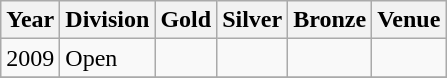<table class="wikitable sortable" style="text-align: left;">
<tr>
<th>Year</th>
<th>Division</th>
<th> Gold</th>
<th> Silver</th>
<th> Bronze</th>
<th>Venue</th>
</tr>
<tr>
<td>2009</td>
<td>Open</td>
<td></td>
<td></td>
<td></td>
<td></td>
</tr>
<tr>
</tr>
</table>
